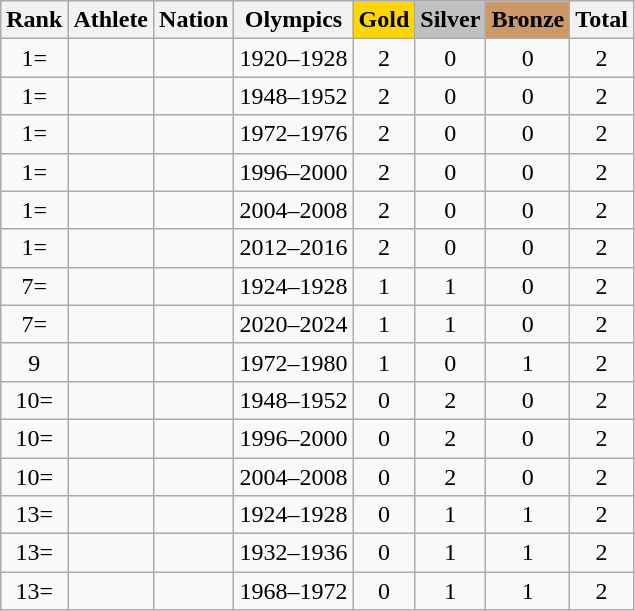<table class="wikitable sortable" style="text-align:center">
<tr>
<th>Rank</th>
<th>Athlete</th>
<th>Nation</th>
<th>Olympics</th>
<th style="background-color:gold">Gold</th>
<th style="background-color:silver">Silver</th>
<th style="background-color:#cc9966">Bronze</th>
<th>Total</th>
</tr>
<tr>
<td>1=</td>
<td align=left></td>
<td align=left></td>
<td>1920–1928</td>
<td>2</td>
<td>0</td>
<td>0</td>
<td>2</td>
</tr>
<tr>
<td>1=</td>
<td align=left></td>
<td align=left></td>
<td>1948–1952</td>
<td>2</td>
<td>0</td>
<td>0</td>
<td>2</td>
</tr>
<tr>
<td>1=</td>
<td align=left></td>
<td align=left></td>
<td>1972–1976</td>
<td>2</td>
<td>0</td>
<td>0</td>
<td>2</td>
</tr>
<tr>
<td>1=</td>
<td align=left></td>
<td align=left></td>
<td>1996–2000</td>
<td>2</td>
<td>0</td>
<td>0</td>
<td>2</td>
</tr>
<tr>
<td>1=</td>
<td align=left></td>
<td align=left></td>
<td>2004–2008</td>
<td>2</td>
<td>0</td>
<td>0</td>
<td>2</td>
</tr>
<tr>
<td>1=</td>
<td align=left></td>
<td align=left></td>
<td>2012–2016</td>
<td>2</td>
<td>0</td>
<td>0</td>
<td>2</td>
</tr>
<tr>
<td>7=</td>
<td align="left"></td>
<td align=left></td>
<td>1924–1928</td>
<td>1</td>
<td>1</td>
<td>0</td>
<td>2</td>
</tr>
<tr>
<td>7=</td>
<td align="left"></td>
<td align=left></td>
<td>2020–2024</td>
<td>1</td>
<td>1</td>
<td>0</td>
<td>2</td>
</tr>
<tr>
<td>9</td>
<td align=left></td>
<td align=left></td>
<td>1972–1980</td>
<td>1</td>
<td>0</td>
<td>1</td>
<td>2</td>
</tr>
<tr>
<td>10=</td>
<td align=left></td>
<td align=left></td>
<td>1948–1952</td>
<td>0</td>
<td>2</td>
<td>0</td>
<td>2</td>
</tr>
<tr>
<td>10=</td>
<td align=left></td>
<td align=left></td>
<td>1996–2000</td>
<td>0</td>
<td>2</td>
<td>0</td>
<td>2</td>
</tr>
<tr>
<td>10=</td>
<td align=left></td>
<td align=left></td>
<td>2004–2008</td>
<td>0</td>
<td>2</td>
<td>0</td>
<td>2</td>
</tr>
<tr>
<td>13=</td>
<td align=left></td>
<td align=left></td>
<td>1924–1928</td>
<td>0</td>
<td>1</td>
<td>1</td>
<td>2</td>
</tr>
<tr>
<td>13=</td>
<td align=left></td>
<td align=left></td>
<td>1932–1936</td>
<td>0</td>
<td>1</td>
<td>1</td>
<td>2</td>
</tr>
<tr>
<td>13=</td>
<td align=left></td>
<td align=left></td>
<td>1968–1972</td>
<td>0</td>
<td>1</td>
<td>1</td>
<td>2</td>
</tr>
</table>
